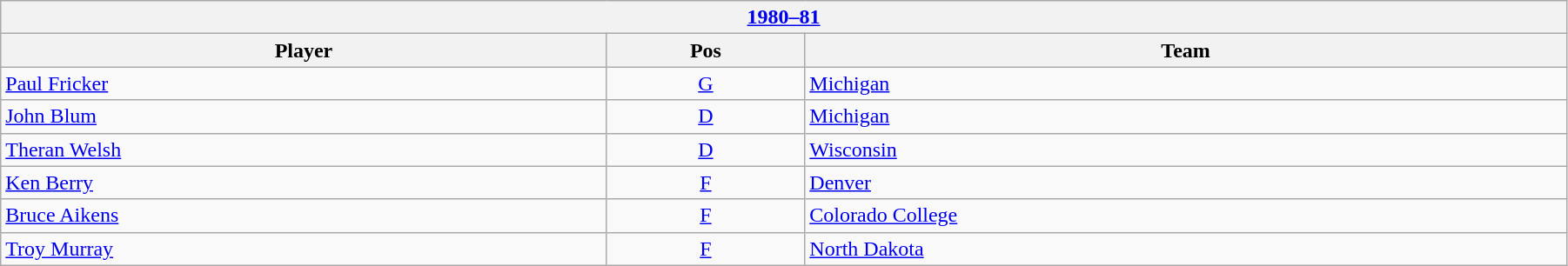<table class="wikitable" width=95%>
<tr>
<th colspan=3><a href='#'>1980–81</a></th>
</tr>
<tr>
<th>Player</th>
<th>Pos</th>
<th>Team</th>
</tr>
<tr>
<td><a href='#'>Paul Fricker</a></td>
<td align=center><a href='#'>G</a></td>
<td><a href='#'>Michigan</a></td>
</tr>
<tr>
<td><a href='#'>John Blum</a></td>
<td align=center><a href='#'>D</a></td>
<td><a href='#'>Michigan</a></td>
</tr>
<tr>
<td><a href='#'>Theran Welsh</a></td>
<td align=center><a href='#'>D</a></td>
<td><a href='#'>Wisconsin</a></td>
</tr>
<tr>
<td><a href='#'>Ken Berry</a></td>
<td align=center><a href='#'>F</a></td>
<td><a href='#'>Denver</a></td>
</tr>
<tr>
<td><a href='#'>Bruce Aikens</a></td>
<td align=center><a href='#'>F</a></td>
<td><a href='#'>Colorado College</a></td>
</tr>
<tr>
<td><a href='#'>Troy Murray</a></td>
<td align=center><a href='#'>F</a></td>
<td><a href='#'>North Dakota</a></td>
</tr>
</table>
